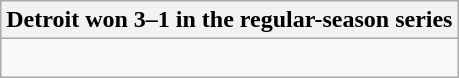<table class="wikitable collapsible collapsed">
<tr>
<th>Detroit won 3–1 in the regular-season series</th>
</tr>
<tr>
<td><br>


</td>
</tr>
</table>
